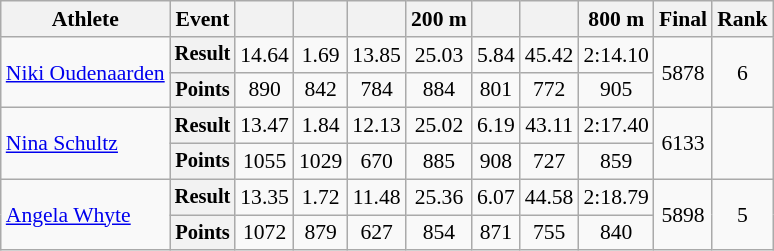<table class="wikitable" style="font-size:90%;">
<tr>
<th>Athlete</th>
<th>Event</th>
<th></th>
<th></th>
<th></th>
<th>200 m</th>
<th></th>
<th></th>
<th>800 m</th>
<th>Final</th>
<th>Rank</th>
</tr>
<tr align=center>
<td align=left rowspan=2><a href='#'>Niki Oudenaarden</a></td>
<th style="font-size:95%">Result</th>
<td>14.64</td>
<td>1.69</td>
<td>13.85</td>
<td>25.03</td>
<td>5.84</td>
<td>45.42</td>
<td>2:14.10</td>
<td rowspan=2>5878</td>
<td rowspan=2>6</td>
</tr>
<tr align=center>
<th style="font-size:95%">Points</th>
<td>890</td>
<td>842</td>
<td>784</td>
<td>884</td>
<td>801</td>
<td>772</td>
<td>905</td>
</tr>
<tr align=center>
<td align=left rowspan=2><a href='#'>Nina Schultz</a></td>
<th style="font-size:95%">Result</th>
<td>13.47</td>
<td>1.84</td>
<td>12.13</td>
<td>25.02</td>
<td>6.19</td>
<td>43.11</td>
<td>2:17.40</td>
<td rowspan=2>6133</td>
<td rowspan=2></td>
</tr>
<tr align=center>
<th style="font-size:95%">Points</th>
<td>1055</td>
<td>1029</td>
<td>670</td>
<td>885</td>
<td>908</td>
<td>727</td>
<td>859</td>
</tr>
<tr align=center>
<td align=left rowspan=2><a href='#'>Angela Whyte</a></td>
<th style="font-size:95%">Result</th>
<td>13.35</td>
<td>1.72</td>
<td>11.48</td>
<td>25.36</td>
<td>6.07</td>
<td>44.58</td>
<td>2:18.79</td>
<td rowspan=2>5898</td>
<td rowspan=2>5</td>
</tr>
<tr align=center>
<th style="font-size:95%">Points</th>
<td>1072</td>
<td>879</td>
<td>627</td>
<td>854</td>
<td>871</td>
<td>755</td>
<td>840</td>
</tr>
</table>
